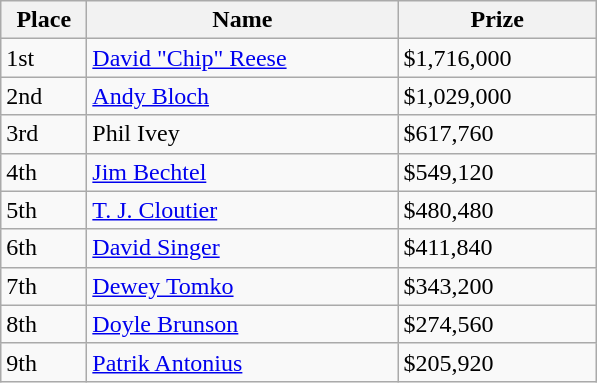<table class="wikitable">
<tr>
<th width="50">Place</th>
<th width="200">Name</th>
<th width="125">Prize</th>
</tr>
<tr>
<td>1st</td>
<td><a href='#'>David "Chip" Reese</a></td>
<td>$1,716,000</td>
</tr>
<tr>
<td>2nd</td>
<td><a href='#'>Andy Bloch</a></td>
<td>$1,029,000</td>
</tr>
<tr>
<td>3rd</td>
<td>Phil Ivey </td>
<td>$617,760</td>
</tr>
<tr>
<td>4th</td>
<td><a href='#'>Jim Bechtel</a></td>
<td>$549,120</td>
</tr>
<tr>
<td>5th</td>
<td><a href='#'>T. J. Cloutier</a></td>
<td>$480,480</td>
</tr>
<tr>
<td>6th</td>
<td><a href='#'>David Singer</a></td>
<td>$411,840</td>
</tr>
<tr>
<td>7th</td>
<td><a href='#'>Dewey Tomko</a></td>
<td>$343,200</td>
</tr>
<tr>
<td>8th</td>
<td><a href='#'>Doyle Brunson</a></td>
<td>$274,560</td>
</tr>
<tr>
<td>9th</td>
<td><a href='#'>Patrik Antonius</a></td>
<td>$205,920</td>
</tr>
</table>
